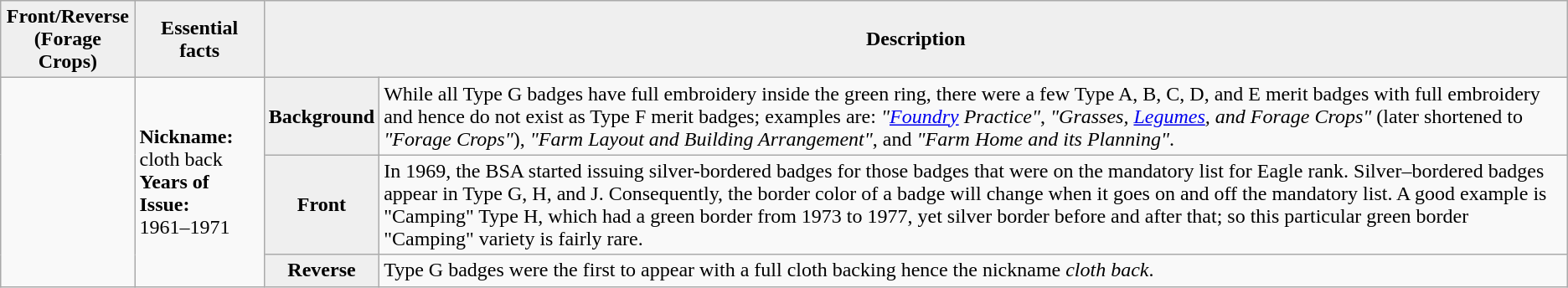<table class="wikitable">
<tr>
<th style="background:#efefef;">Front/Reverse<br>(Forage Crops)</th>
<th style="background:#efefef;">Essential facts</th>
<th style="background:#efefef;" colspan=2>Description</th>
</tr>
<tr>
<td rowspan=3><br></td>
<td rowspan=3><strong>Nickname:</strong> cloth back <br> <strong>Years of Issue:</strong> <br>1961–1971</td>
<th style="background:#efefef;">Background</th>
<td>While all Type G badges have full embroidery inside the green ring, there were a few Type A, B, C, D, and E merit badges with full embroidery and hence do not exist as Type F merit badges; examples are: <em>"<a href='#'>Foundry</a> Practice"</em>, <em>"Grasses, <a href='#'>Legumes</a>, and Forage Crops"</em> (later shortened to <em>"Forage Crops"</em>), <em>"Farm Layout and Building Arrangement"</em>, and <em>"Farm Home and its Planning"</em>.</td>
</tr>
<tr>
<th style="background:#efefef;">Front</th>
<td>In 1969, the BSA started issuing silver-bordered badges for those badges that were on the mandatory list for Eagle rank. Silver–bordered badges appear in Type G, H, and J. Consequently, the border color of a badge will change when it goes on and off the mandatory list. A good example is "Camping" Type H, which had a green border from 1973 to 1977, yet silver border before and after that; so this particular green border "Camping" variety is fairly rare.</td>
</tr>
<tr>
<th style="background:#efefef;">Reverse</th>
<td>Type G badges were the first to appear with a full cloth backing hence the nickname <em>cloth back</em>.</td>
</tr>
</table>
